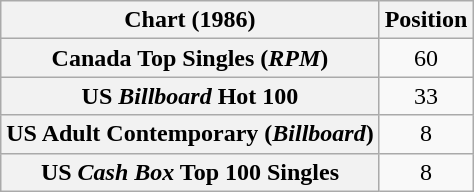<table class="wikitable sortable plainrowheaders" style="text-align:center">
<tr>
<th scope="col">Chart (1986)</th>
<th scope="col">Position</th>
</tr>
<tr>
<th scope="row">Canada Top Singles (<em>RPM</em>)</th>
<td>60</td>
</tr>
<tr>
<th scope="row">US <em>Billboard</em> Hot 100</th>
<td>33</td>
</tr>
<tr>
<th scope="row">US Adult Contemporary (<em>Billboard</em>)</th>
<td>8</td>
</tr>
<tr>
<th scope="row">US <em>Cash Box</em> Top 100 Singles</th>
<td>8</td>
</tr>
</table>
